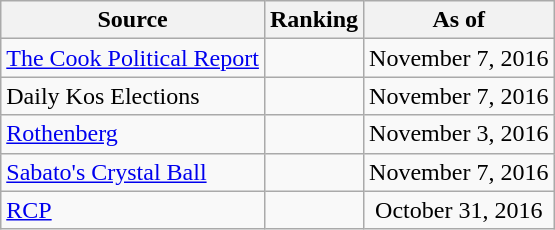<table class="wikitable" style="text-align:center">
<tr>
<th>Source</th>
<th>Ranking</th>
<th>As of</th>
</tr>
<tr>
<td align=left><a href='#'>The Cook Political Report</a></td>
<td></td>
<td>November 7, 2016</td>
</tr>
<tr>
<td align=left>Daily Kos Elections</td>
<td></td>
<td>November 7, 2016</td>
</tr>
<tr>
<td align=left><a href='#'>Rothenberg</a></td>
<td></td>
<td>November 3, 2016</td>
</tr>
<tr>
<td align=left><a href='#'>Sabato's Crystal Ball</a></td>
<td></td>
<td>November 7, 2016</td>
</tr>
<tr>
<td align="left"><a href='#'>RCP</a></td>
<td></td>
<td>October 31, 2016</td>
</tr>
</table>
